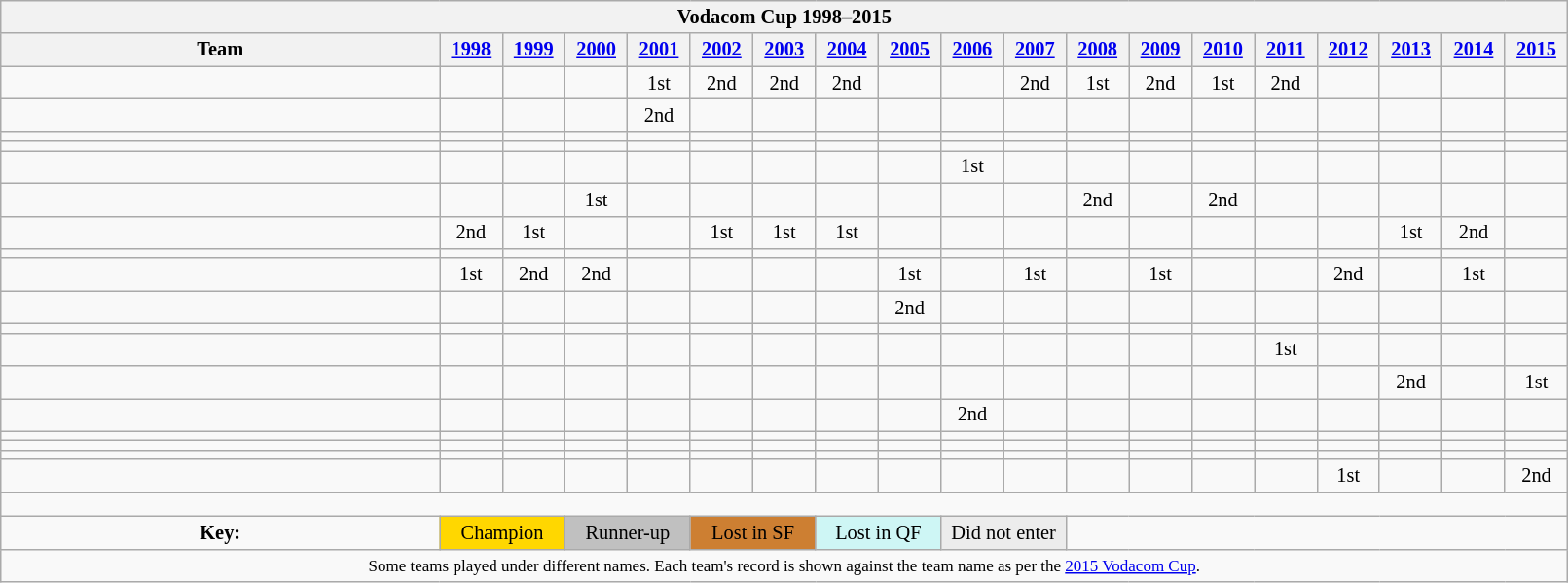<table class="wikitable sortable" style="text-align:center; font-size:85%; width:85%">
<tr>
<th colspan=100%>Vodacom Cup 1998–2015</th>
</tr>
<tr>
<th style="width:28%;">Team</th>
<th style="width:4%;"><a href='#'>1998</a></th>
<th style="width:4%;"><a href='#'>1999</a></th>
<th style="width:4%;"><a href='#'>2000</a></th>
<th style="width:4%;"><a href='#'>2001</a></th>
<th style="width:4%;"><a href='#'>2002</a></th>
<th style="width:4%;"><a href='#'>2003</a></th>
<th style="width:4%;"><a href='#'>2004</a></th>
<th style="width:4%;"><a href='#'>2005</a></th>
<th style="width:4%;"><a href='#'>2006</a></th>
<th style="width:4%;"><a href='#'>2007</a></th>
<th style="width:4%;"><a href='#'>2008</a></th>
<th style="width:4%;"><a href='#'>2009</a></th>
<th style="width:4%;"><a href='#'>2010</a></th>
<th style="width:4%;"><a href='#'>2011</a></th>
<th style="width:4%;"><a href='#'>2012</a></th>
<th style="width:4%;"><a href='#'>2013</a></th>
<th style="width:4%;"><a href='#'>2014</a></th>
<th style="width:4%;"><a href='#'>2015</a></th>
</tr>
<tr>
<td style="text-align:left;"></td>
<td></td>
<td></td>
<td></td>
<td>1st</td>
<td>2nd</td>
<td>2nd</td>
<td>2nd</td>
<td></td>
<td></td>
<td>2nd</td>
<td>1st</td>
<td>2nd</td>
<td>1st</td>
<td>2nd</td>
<td></td>
<td></td>
<td></td>
<td></td>
</tr>
<tr>
<td style="text-align:left;"></td>
<td></td>
<td></td>
<td></td>
<td>2nd</td>
<td></td>
<td></td>
<td></td>
<td></td>
<td></td>
<td></td>
<td></td>
<td></td>
<td></td>
<td></td>
<td></td>
<td></td>
<td></td>
<td></td>
</tr>
<tr>
<td style="text-align:left;"></td>
<td></td>
<td></td>
<td></td>
<td></td>
<td></td>
<td></td>
<td></td>
<td></td>
<td></td>
<td></td>
<td></td>
<td></td>
<td></td>
<td></td>
<td></td>
<td></td>
<td></td>
<td></td>
</tr>
<tr>
<td style="text-align:left;"></td>
<td></td>
<td></td>
<td></td>
<td></td>
<td></td>
<td></td>
<td></td>
<td></td>
<td></td>
<td></td>
<td></td>
<td></td>
<td></td>
<td></td>
<td></td>
<td></td>
<td></td>
<td></td>
</tr>
<tr>
<td style="text-align:left;"></td>
<td></td>
<td></td>
<td></td>
<td></td>
<td></td>
<td></td>
<td></td>
<td></td>
<td>1st</td>
<td></td>
<td></td>
<td></td>
<td></td>
<td></td>
<td></td>
<td></td>
<td></td>
<td></td>
</tr>
<tr>
<td style="text-align:left;"></td>
<td></td>
<td></td>
<td>1st</td>
<td></td>
<td></td>
<td></td>
<td></td>
<td></td>
<td></td>
<td></td>
<td>2nd</td>
<td></td>
<td>2nd</td>
<td></td>
<td></td>
<td></td>
<td></td>
<td></td>
</tr>
<tr>
<td style="text-align:left;"></td>
<td>2nd</td>
<td>1st</td>
<td></td>
<td></td>
<td>1st</td>
<td>1st</td>
<td>1st</td>
<td></td>
<td></td>
<td></td>
<td></td>
<td></td>
<td></td>
<td></td>
<td></td>
<td>1st</td>
<td>2nd</td>
<td></td>
</tr>
<tr>
<td style="text-align:left;"></td>
<td></td>
<td></td>
<td></td>
<td></td>
<td></td>
<td></td>
<td></td>
<td></td>
<td></td>
<td></td>
<td></td>
<td></td>
<td></td>
<td></td>
<td></td>
<td></td>
<td></td>
<td></td>
</tr>
<tr>
<td style="text-align:left;"></td>
<td>1st</td>
<td>2nd</td>
<td>2nd</td>
<td></td>
<td></td>
<td></td>
<td></td>
<td>1st</td>
<td></td>
<td>1st</td>
<td></td>
<td>1st</td>
<td></td>
<td></td>
<td>2nd</td>
<td></td>
<td>1st</td>
<td></td>
</tr>
<tr>
<td style="text-align:left;"></td>
<td></td>
<td></td>
<td></td>
<td></td>
<td></td>
<td></td>
<td></td>
<td>2nd</td>
<td></td>
<td></td>
<td></td>
<td></td>
<td></td>
<td></td>
<td></td>
<td></td>
<td></td>
<td></td>
</tr>
<tr>
<td style="text-align:left;"></td>
<td> </td>
<td> </td>
<td> </td>
<td> </td>
<td> </td>
<td> </td>
<td> </td>
<td> </td>
<td> </td>
<td> </td>
<td> </td>
<td> </td>
<td> </td>
<td> </td>
<td> </td>
<td></td>
<td></td>
<td></td>
</tr>
<tr>
<td style="text-align:left;"></td>
<td> </td>
<td> </td>
<td> </td>
<td> </td>
<td> </td>
<td> </td>
<td> </td>
<td> </td>
<td> </td>
<td> </td>
<td> </td>
<td> </td>
<td></td>
<td>1st</td>
<td></td>
<td></td>
<td> </td>
<td> </td>
</tr>
<tr>
<td style="text-align:left;"></td>
<td></td>
<td></td>
<td></td>
<td></td>
<td></td>
<td></td>
<td></td>
<td></td>
<td></td>
<td></td>
<td></td>
<td></td>
<td></td>
<td></td>
<td></td>
<td>2nd</td>
<td></td>
<td>1st</td>
</tr>
<tr>
<td style="text-align:left;"></td>
<td></td>
<td></td>
<td></td>
<td></td>
<td></td>
<td></td>
<td></td>
<td></td>
<td>2nd</td>
<td></td>
<td></td>
<td></td>
<td></td>
<td></td>
<td></td>
<td></td>
<td></td>
<td></td>
</tr>
<tr>
<td style="text-align:left;"></td>
<td> </td>
<td> </td>
<td> </td>
<td> </td>
<td> </td>
<td> </td>
<td> </td>
<td> </td>
<td> </td>
<td> </td>
<td> </td>
<td> </td>
<td> </td>
<td> </td>
<td> </td>
<td> </td>
<td></td>
<td> </td>
</tr>
<tr>
<td style="text-align:left;"></td>
<td></td>
<td></td>
<td></td>
<td></td>
<td></td>
<td></td>
<td></td>
<td></td>
<td></td>
<td></td>
<td></td>
<td></td>
<td></td>
<td></td>
<td></td>
<td></td>
<td></td>
<td></td>
</tr>
<tr>
<td style="text-align:left;"></td>
<td> </td>
<td></td>
<td></td>
<td></td>
<td> </td>
<td> </td>
<td> </td>
<td> </td>
<td> </td>
<td> </td>
<td> </td>
<td> </td>
<td></td>
<td></td>
<td> </td>
<td> </td>
<td> </td>
<td></td>
</tr>
<tr>
<td style="text-align:left;"></td>
<td></td>
<td></td>
<td></td>
<td></td>
<td></td>
<td></td>
<td></td>
<td></td>
<td></td>
<td></td>
<td></td>
<td></td>
<td></td>
<td></td>
<td>1st</td>
<td></td>
<td></td>
<td>2nd</td>
</tr>
<tr>
<td colspan=100% style="height:10px"></td>
</tr>
<tr>
<td><strong>Key:</strong></td>
<td style="background:#FFD700;" colspan=2>Champion</td>
<td style="background:#C0C0C0;" colspan=2>Runner-up</td>
<td style="background:#CD7F32;" colspan=2>Lost in SF</td>
<td style="background:#CEF6F5;" colspan=2>Lost in QF</td>
<td style="background:#ECECEC;" colspan=2>Did not enter</td>
<td colspan=100% style="height:10px"></td>
</tr>
<tr>
<td colspan=100%><small>Some teams played under different names. Each team's record is shown against the team name as per the <a href='#'>2015 Vodacom Cup</a>.</small></td>
</tr>
</table>
